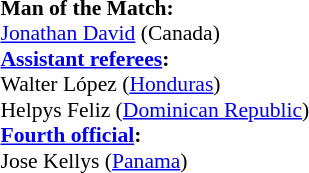<table width=50% style="font-size:90%">
<tr>
<td><br><strong>Man of the Match:</strong>
<br><a href='#'>Jonathan David</a> (Canada)<br><strong><a href='#'>Assistant referees</a>:</strong>
<br>Walter López (<a href='#'>Honduras</a>)
<br>Helpys Feliz (<a href='#'>Dominican Republic</a>)
<br><strong><a href='#'>Fourth official</a>:</strong>
<br>Jose Kellys (<a href='#'>Panama</a>)</td>
</tr>
</table>
